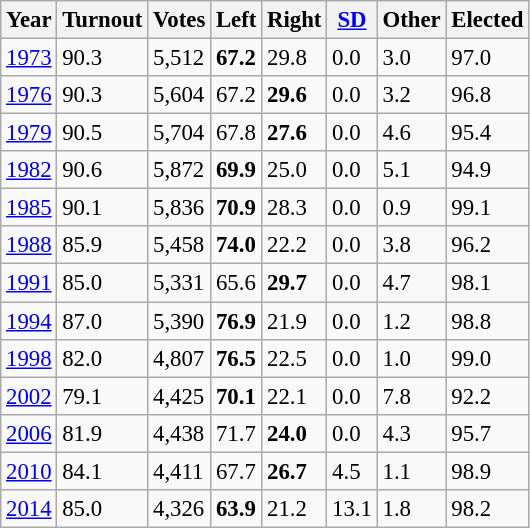<table class="wikitable sortable" style="font-size: 95%;">
<tr>
<th>Year</th>
<th>Turnout</th>
<th>Votes</th>
<th>Left</th>
<th>Right</th>
<th><a href='#'>SD</a></th>
<th>Other</th>
<th>Elected</th>
</tr>
<tr>
<td><a href='#'>1973</a></td>
<td>90.3</td>
<td>5,512</td>
<td><strong>67.2</strong></td>
<td>29.8</td>
<td>0.0</td>
<td>3.0</td>
<td>97.0</td>
</tr>
<tr>
<td><a href='#'>1976</a></td>
<td>90.3</td>
<td>5,604</td>
<td>67.2</td>
<td><strong>29.6</strong></td>
<td>0.0</td>
<td>3.2</td>
<td>96.8</td>
</tr>
<tr>
<td><a href='#'>1979</a></td>
<td>90.5</td>
<td>5,704</td>
<td>67.8</td>
<td><strong>27.6</strong></td>
<td>0.0</td>
<td>4.6</td>
<td>95.4</td>
</tr>
<tr>
<td><a href='#'>1982</a></td>
<td>90.6</td>
<td>5,872</td>
<td><strong>69.9</strong></td>
<td>25.0</td>
<td>0.0</td>
<td>5.1</td>
<td>94.9</td>
</tr>
<tr>
<td><a href='#'>1985</a></td>
<td>90.1</td>
<td>5,836</td>
<td><strong>70.9</strong></td>
<td>28.3</td>
<td>0.0</td>
<td>0.9</td>
<td>99.1</td>
</tr>
<tr>
<td><a href='#'>1988</a></td>
<td>85.9</td>
<td>5,458</td>
<td><strong>74.0</strong></td>
<td>22.2</td>
<td>0.0</td>
<td>3.8</td>
<td>96.2</td>
</tr>
<tr>
<td><a href='#'>1991</a></td>
<td>85.0</td>
<td>5,331</td>
<td>65.6</td>
<td><strong>29.7</strong></td>
<td>0.0</td>
<td>4.7</td>
<td>98.1</td>
</tr>
<tr>
<td><a href='#'>1994</a></td>
<td>87.0</td>
<td>5,390</td>
<td><strong>76.9</strong></td>
<td>21.9</td>
<td>0.0</td>
<td>1.2</td>
<td>98.8</td>
</tr>
<tr>
<td><a href='#'>1998</a></td>
<td>82.0</td>
<td>4,807</td>
<td><strong>76.5</strong></td>
<td>22.5</td>
<td>0.0</td>
<td>1.0</td>
<td>99.0</td>
</tr>
<tr>
<td><a href='#'>2002</a></td>
<td>79.1</td>
<td>4,425</td>
<td><strong>70.1</strong></td>
<td>22.1</td>
<td>0.0</td>
<td>7.8</td>
<td>92.2</td>
</tr>
<tr>
<td><a href='#'>2006</a></td>
<td>81.9</td>
<td>4,438</td>
<td>71.7</td>
<td><strong>24.0</strong></td>
<td>0.0</td>
<td>4.3</td>
<td>95.7</td>
</tr>
<tr>
<td><a href='#'>2010</a></td>
<td>84.1</td>
<td>4,411</td>
<td>67.7</td>
<td><strong>26.7</strong></td>
<td>4.5</td>
<td>1.1</td>
<td>98.9</td>
</tr>
<tr>
<td><a href='#'>2014</a></td>
<td>85.0</td>
<td>4,326</td>
<td><strong>63.9</strong></td>
<td>21.2</td>
<td>13.1</td>
<td>1.8</td>
<td>98.2</td>
</tr>
</table>
